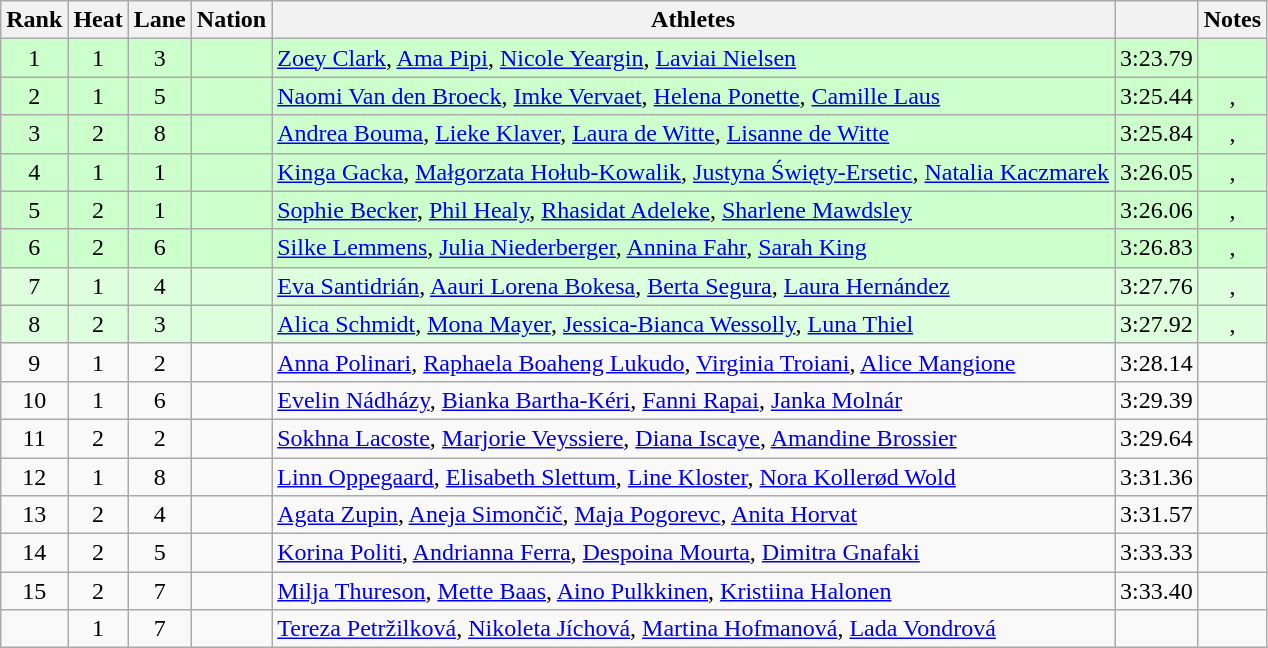<table class="wikitable sortable" style="text-align:center">
<tr>
<th scope="col">Rank</th>
<th scope="col">Heat</th>
<th scope="col">Lane</th>
<th scope="col">Nation</th>
<th scope="col">Athletes</th>
<th scope="col"></th>
<th scope="col">Notes</th>
</tr>
<tr bgcolor=ccffcc>
<td>1</td>
<td>1</td>
<td>3</td>
<td style="text-align:left"></td>
<td style="text-align:left"><a href='#'>Zoey Clark</a>, <a href='#'>Ama Pipi</a>, <a href='#'>Nicole Yeargin</a>, <a href='#'>Laviai Nielsen</a></td>
<td>3:23.79</td>
<td></td>
</tr>
<tr bgcolor=ccffcc>
<td>2</td>
<td>1</td>
<td>5</td>
<td style="text-align:left"></td>
<td style="text-align:left"><a href='#'>Naomi Van den Broeck</a>, <a href='#'>Imke Vervaet</a>, <a href='#'>Helena Ponette</a>, <a href='#'>Camille Laus</a></td>
<td>3:25.44</td>
<td>, </td>
</tr>
<tr bgcolor=ccffcc>
<td>3</td>
<td>2</td>
<td>8</td>
<td style="text-align:left"></td>
<td style="text-align:left"><a href='#'>Andrea Bouma</a>, <a href='#'>Lieke Klaver</a>, <a href='#'>Laura de Witte</a>, <a href='#'>Lisanne de Witte</a></td>
<td>3:25.84</td>
<td>, </td>
</tr>
<tr bgcolor=ccffcc>
<td>4</td>
<td>1</td>
<td>1</td>
<td style="text-align:left"></td>
<td align=left><a href='#'>Kinga Gacka</a>, <a href='#'>Małgorzata Hołub-Kowalik</a>, <a href='#'>Justyna Święty-Ersetic</a>, <a href='#'>Natalia Kaczmarek</a></td>
<td>3:26.05</td>
<td>, </td>
</tr>
<tr bgcolor=ccffcc>
<td>5</td>
<td>2</td>
<td>1</td>
<td style="text-align:left"></td>
<td style="text-align:left"><a href='#'>Sophie Becker</a>, <a href='#'>Phil Healy</a>, <a href='#'>Rhasidat Adeleke</a>, <a href='#'>Sharlene Mawdsley</a></td>
<td>3:26.06</td>
<td>, </td>
</tr>
<tr bgcolor=ccffcc>
<td>6</td>
<td>2</td>
<td>6</td>
<td style="text-align:left"></td>
<td style="text-align:left"><a href='#'>Silke Lemmens</a>, <a href='#'>Julia Niederberger</a>, <a href='#'>Annina Fahr</a>, <a href='#'>Sarah King</a></td>
<td>3:26.83</td>
<td>, </td>
</tr>
<tr bgcolor=ddffdd>
<td>7</td>
<td>1</td>
<td>4</td>
<td style="text-align:left"></td>
<td style="text-align:left"><a href='#'>Eva Santidrián</a>, <a href='#'>Aauri Lorena Bokesa</a>, <a href='#'>Berta Segura</a>, <a href='#'>Laura Hernández</a></td>
<td>3:27.76</td>
<td>, </td>
</tr>
<tr bgcolor=ddffdd>
<td>8</td>
<td>2</td>
<td>3</td>
<td style="text-align:left"></td>
<td style="text-align:left"><a href='#'>Alica Schmidt</a>, <a href='#'>Mona Mayer</a>, <a href='#'>Jessica-Bianca Wessolly</a>, <a href='#'>Luna Thiel</a></td>
<td>3:27.92</td>
<td>, </td>
</tr>
<tr>
<td>9</td>
<td>1</td>
<td>2</td>
<td style="text-align:left"></td>
<td style="text-align:left"><a href='#'>Anna Polinari</a>, <a href='#'>Raphaela Boaheng Lukudo</a>, <a href='#'>Virginia Troiani</a>, <a href='#'>Alice Mangione</a></td>
<td>3:28.14</td>
<td></td>
</tr>
<tr>
<td>10</td>
<td>1</td>
<td>6</td>
<td style="text-align:left"></td>
<td style="text-align:left"><a href='#'>Evelin Nádházy</a>, <a href='#'>Bianka Bartha-Kéri</a>, <a href='#'>Fanni Rapai</a>, <a href='#'>Janka Molnár</a></td>
<td>3:29.39</td>
<td></td>
</tr>
<tr>
<td>11</td>
<td>2</td>
<td>2</td>
<td style="text-align:left"></td>
<td style="text-align:left"><a href='#'>Sokhna Lacoste</a>, <a href='#'>Marjorie Veyssiere</a>, <a href='#'>Diana Iscaye</a>, <a href='#'>Amandine Brossier</a></td>
<td>3:29.64</td>
<td></td>
</tr>
<tr>
<td>12</td>
<td>1</td>
<td>8</td>
<td style="text-align:left"></td>
<td style="text-align:left"><a href='#'>Linn Oppegaard</a>, <a href='#'>Elisabeth Slettum</a>, <a href='#'>Line Kloster</a>, <a href='#'>Nora Kollerød Wold</a></td>
<td>3:31.36</td>
<td></td>
</tr>
<tr>
<td>13</td>
<td>2</td>
<td>4</td>
<td style="text-align:left"></td>
<td style="text-align:left"><a href='#'>Agata Zupin</a>, <a href='#'>Aneja Simončič</a>, <a href='#'>Maja Pogorevc</a>, <a href='#'>Anita Horvat</a></td>
<td>3:31.57</td>
<td></td>
</tr>
<tr>
<td>14</td>
<td>2</td>
<td>5</td>
<td style="text-align:left"></td>
<td style="text-align:left"><a href='#'>Korina Politi</a>, <a href='#'>Andrianna Ferra</a>, <a href='#'>Despoina Mourta</a>, <a href='#'>Dimitra Gnafaki</a></td>
<td>3:33.33</td>
<td></td>
</tr>
<tr>
<td>15</td>
<td>2</td>
<td>7</td>
<td style="text-align:left"></td>
<td style="text-align:left"><a href='#'>Milja Thureson</a>, <a href='#'>Mette Baas</a>, <a href='#'>Aino Pulkkinen</a>, <a href='#'>Kristiina Halonen</a></td>
<td>3:33.40</td>
<td></td>
</tr>
<tr>
<td></td>
<td>1</td>
<td>7</td>
<td style="text-align:left"></td>
<td style="text-align:left"><a href='#'>Tereza Petržilková</a>, <a href='#'>Nikoleta Jíchová</a>, <a href='#'>Martina Hofmanová</a>, <a href='#'>Lada Vondrová</a></td>
<td></td>
<td></td>
</tr>
</table>
